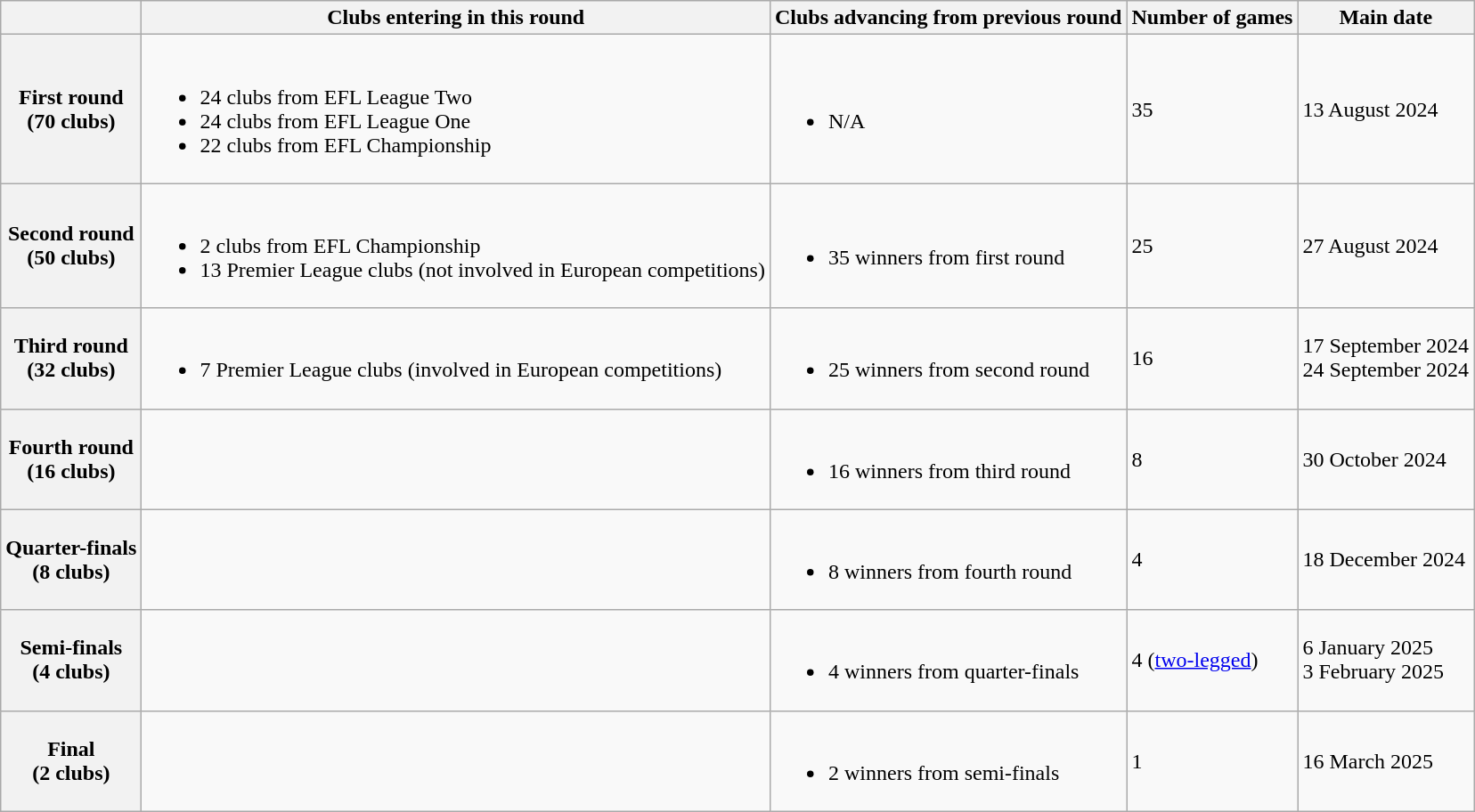<table class="wikitable">
<tr>
<th></th>
<th>Clubs entering in this round</th>
<th>Clubs advancing from previous round</th>
<th>Number of games</th>
<th>Main date</th>
</tr>
<tr>
<th>First round<br>(70 clubs)</th>
<td><br><ul><li>24 clubs from EFL League Two</li><li>24 clubs from EFL League One</li><li>22 clubs from EFL Championship</li></ul></td>
<td><br><ul><li>N/A</li></ul></td>
<td>35</td>
<td>13 August 2024</td>
</tr>
<tr>
<th>Second round<br>(50 clubs)</th>
<td><br><ul><li>2 clubs from EFL Championship</li><li>13 Premier League clubs (not involved in European competitions)</li></ul></td>
<td><br><ul><li>35 winners from first round</li></ul></td>
<td>25</td>
<td>27 August 2024</td>
</tr>
<tr>
<th>Third round<br>(32 clubs)</th>
<td><br><ul><li>7 Premier League clubs (involved in European competitions)</li></ul></td>
<td><br><ul><li>25 winners from second round</li></ul></td>
<td>16</td>
<td>17 September 2024 <br> 24 September 2024</td>
</tr>
<tr>
<th>Fourth round<br>(16 clubs)</th>
<td></td>
<td><br><ul><li>16 winners from third round</li></ul></td>
<td>8</td>
<td>30 October 2024</td>
</tr>
<tr>
<th>Quarter-finals<br>(8 clubs)</th>
<td></td>
<td><br><ul><li>8 winners from fourth round</li></ul></td>
<td>4</td>
<td>18 December 2024</td>
</tr>
<tr>
<th>Semi-finals<br>(4 clubs)</th>
<td></td>
<td><br><ul><li>4 winners from quarter-finals</li></ul></td>
<td>4 (<a href='#'>two-legged</a>)</td>
<td>6 January 2025 <br> 3 February 2025</td>
</tr>
<tr>
<th>Final<br>(2 clubs)</th>
<td></td>
<td><br><ul><li>2 winners from semi-finals</li></ul></td>
<td>1</td>
<td>16 March 2025</td>
</tr>
</table>
